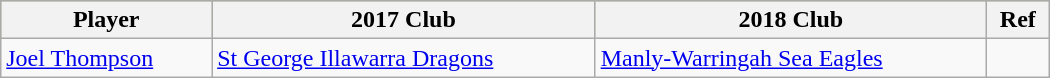<table class="wikitable sortable" style="width:700px;">
<tr bgcolor=#bdb76b>
<th>Player</th>
<th>2017 Club</th>
<th>2018 Club</th>
<th>Ref</th>
</tr>
<tr>
<td><a href='#'>Joel Thompson</a></td>
<td><a href='#'>St George Illawarra Dragons</a></td>
<td> <a href='#'>Manly-Warringah Sea Eagles</a></td>
<td></td>
</tr>
</table>
